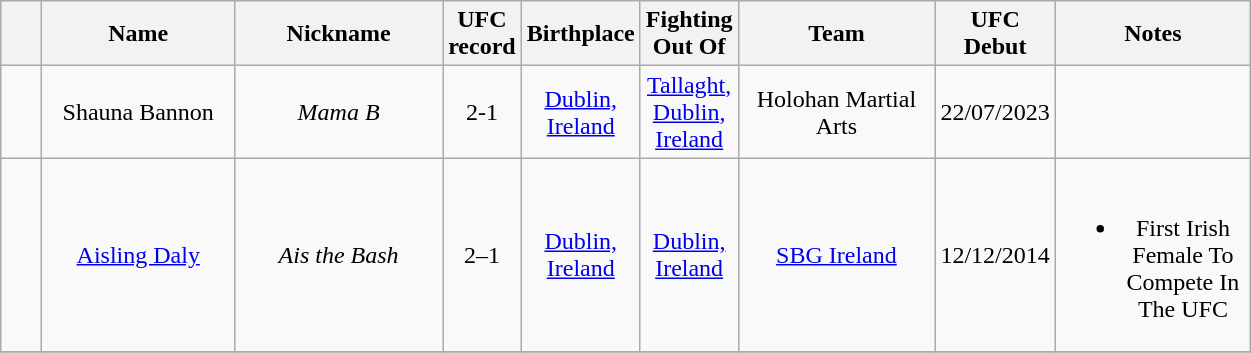<table class="wikitable sortable" width="66%" style="text-align:center;">
<tr>
<th width=6%></th>
<th width=25%>Name</th>
<th width=25%>Nickname</th>
<th data-sort-type="number">UFC record</th>
<th>Birthplace</th>
<th>Fighting Out Of</th>
<th width=25%>Team</th>
<th>UFC Debut</th>
<th width="25%">Notes</th>
</tr>
<tr style="display:none;">
<td>!a</td>
<td>!a</td>
<td>!a</td>
<td>9999</td>
<td></td>
<td></td>
</tr>
<tr>
<td></td>
<td>Shauna Bannon</td>
<td><em>Mama B</em></td>
<td>2-1</td>
<td><a href='#'>Dublin, Ireland</a></td>
<td><a href='#'>Tallaght, Dublin, Ireland</a></td>
<td>Holohan Martial Arts</td>
<td>22/07/2023</td>
<td></td>
</tr>
<tr>
<td></td>
<td><a href='#'>Aisling Daly</a></td>
<td><em>Ais the Bash</em></td>
<td>2–1</td>
<td><a href='#'>Dublin, Ireland</a></td>
<td><a href='#'>Dublin, Ireland</a></td>
<td><a href='#'>SBG Ireland</a></td>
<td>12/12/2014</td>
<td><br><ul><li>First Irish Female To Compete In The UFC</li></ul></td>
</tr>
<tr>
</tr>
<tr style="display:none;">
<td>~z</td>
<td>~z</td>
<td>~z</td>
<td>9999</td>
<td></td>
<td></td>
</tr>
</table>
